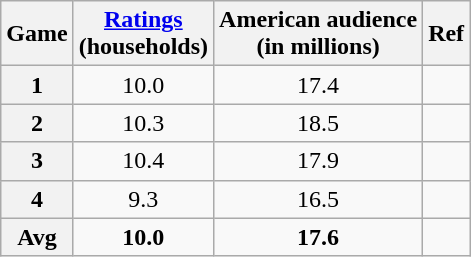<table class="wikitable sortable" style="text-align:center;">
<tr>
<th scope="col">Game</th>
<th scope="col"><a href='#'>Ratings</a><br>(households)</th>
<th scope="col">American audience<br>(in millions)</th>
<th scope="col" class=unsortable>Ref</th>
</tr>
<tr>
<th scope="row">1</th>
<td>10.0</td>
<td>17.4</td>
<td></td>
</tr>
<tr>
<th scope="row">2</th>
<td>10.3</td>
<td>18.5</td>
<td></td>
</tr>
<tr>
<th scope="row">3</th>
<td>10.4</td>
<td>17.9</td>
<td></td>
</tr>
<tr>
<th scope="row">4</th>
<td>9.3</td>
<td>16.5</td>
<td></td>
</tr>
<tr class="sortbottom">
<th scope="row">Avg</th>
<td><strong>10.0</strong></td>
<td><strong>17.6</strong></td>
<td></td>
</tr>
</table>
